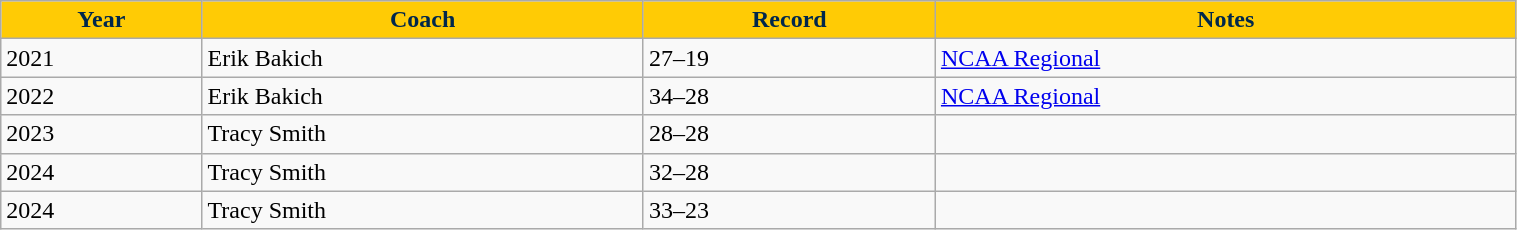<table cellpadding="1" style="width:80%;" class="wikitable sortable" style="text-align:center;">
<tr>
<th style="background: #FFCB05; color:#00274C;">Year</th>
<th style="background: #FFCB05; color:#00274C;">Coach</th>
<th style="background: #FFCB05; color:#00274C;">Record</th>
<th style="background: #FFCB05; color:#00274C;">Notes</th>
</tr>
<tr>
<td>2021</td>
<td>Erik Bakich</td>
<td>27–19</td>
<td><a href='#'>NCAA Regional</a></td>
</tr>
<tr>
<td>2022</td>
<td>Erik Bakich</td>
<td>34–28</td>
<td><a href='#'>NCAA Regional</a></td>
</tr>
<tr>
<td>2023</td>
<td>Tracy Smith</td>
<td>28–28</td>
<td></td>
</tr>
<tr>
<td>2024</td>
<td>Tracy Smith</td>
<td>32–28</td>
<td></td>
</tr>
<tr>
<td>2024</td>
<td>Tracy Smith</td>
<td>33–23</td>
<td></td>
</tr>
</table>
